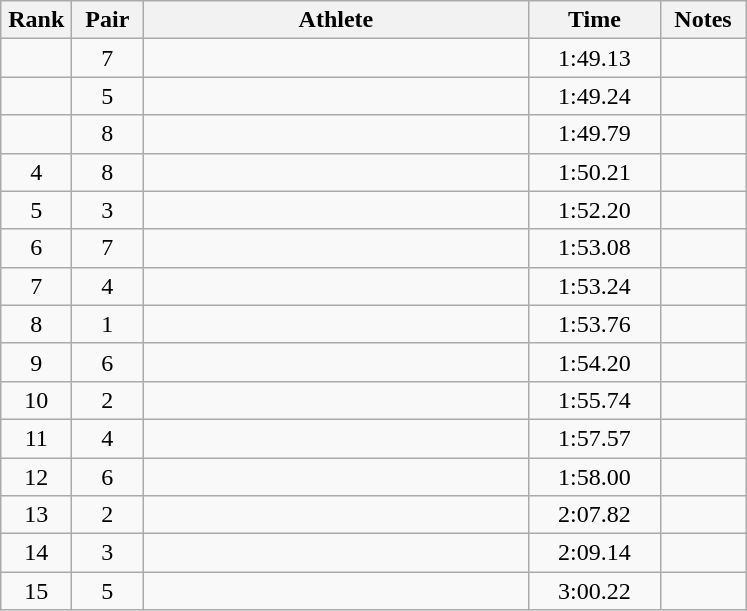<table class=wikitable style="text-align:center">
<tr>
<th width=40>Rank</th>
<th width=40>Pair</th>
<th width=250>Athlete</th>
<th width=80>Time</th>
<th width=50>Notes</th>
</tr>
<tr>
<td></td>
<td>7</td>
<td align=left></td>
<td>1:49.13</td>
<td></td>
</tr>
<tr>
<td></td>
<td>5</td>
<td align=left></td>
<td>1:49.24</td>
<td></td>
</tr>
<tr>
<td></td>
<td>8</td>
<td align=left></td>
<td>1:49.79</td>
<td></td>
</tr>
<tr>
<td>4</td>
<td>8</td>
<td align=left></td>
<td>1:50.21</td>
<td></td>
</tr>
<tr>
<td>5</td>
<td>3</td>
<td align=left></td>
<td>1:52.20</td>
<td></td>
</tr>
<tr>
<td>6</td>
<td>7</td>
<td align=left></td>
<td>1:53.08</td>
<td></td>
</tr>
<tr>
<td>7</td>
<td>4</td>
<td align=left></td>
<td>1:53.24</td>
<td></td>
</tr>
<tr>
<td>8</td>
<td>1</td>
<td align=left></td>
<td>1:53.76</td>
<td></td>
</tr>
<tr>
<td>9</td>
<td>6</td>
<td align=left></td>
<td>1:54.20</td>
<td></td>
</tr>
<tr>
<td>10</td>
<td>2</td>
<td align=left></td>
<td>1:55.74</td>
<td></td>
</tr>
<tr>
<td>11</td>
<td>4</td>
<td align=left></td>
<td>1:57.57</td>
<td></td>
</tr>
<tr>
<td>12</td>
<td>6</td>
<td align=left></td>
<td>1:58.00</td>
<td></td>
</tr>
<tr>
<td>13</td>
<td>2</td>
<td align=left></td>
<td>2:07.82</td>
<td></td>
</tr>
<tr>
<td>14</td>
<td>3</td>
<td align=left></td>
<td>2:09.14</td>
<td></td>
</tr>
<tr>
<td>15</td>
<td>5</td>
<td align=left></td>
<td>3:00.22</td>
<td></td>
</tr>
</table>
